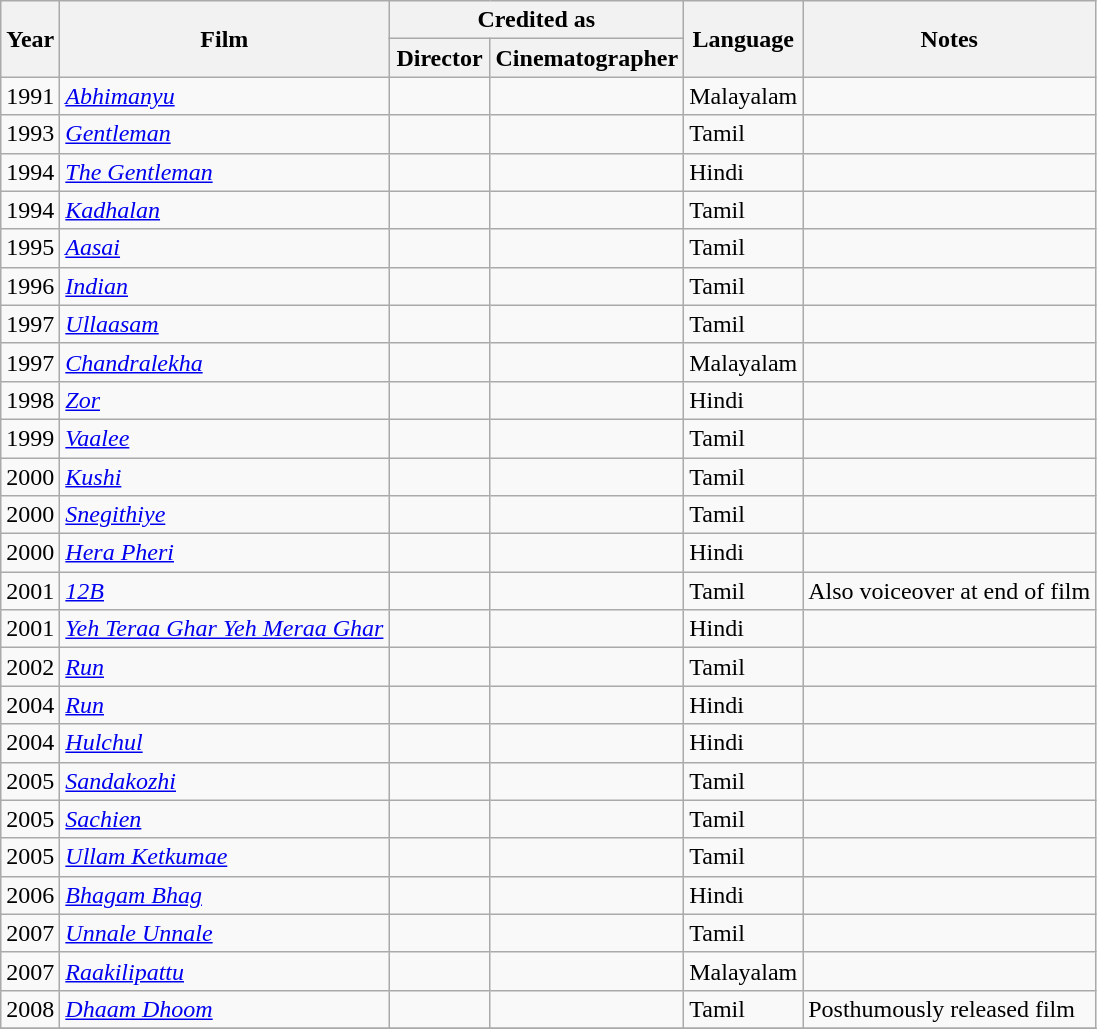<table class="wikitable sortable">
<tr>
<th rowspan="2">Year</th>
<th rowspan="2">Film</th>
<th colspan="2">Credited as</th>
<th rowspan="2">Language</th>
<th rowspan="2" class="unsortable">Notes</th>
</tr>
<tr>
<th style="width:60px;">Director</th>
<th style="width:60px;">Cinematographer</th>
</tr>
<tr>
<td>1991</td>
<td><em><a href='#'>Abhimanyu</a></em></td>
<td></td>
<td></td>
<td>Malayalam</td>
<td></td>
</tr>
<tr>
<td>1993</td>
<td><em><a href='#'>Gentleman</a></em></td>
<td></td>
<td></td>
<td>Tamil</td>
<td></td>
</tr>
<tr>
<td>1994</td>
<td><em><a href='#'>The Gentleman</a></em></td>
<td></td>
<td></td>
<td>Hindi</td>
<td></td>
</tr>
<tr>
<td>1994</td>
<td><em><a href='#'>Kadhalan</a></em></td>
<td></td>
<td></td>
<td>Tamil</td>
<td></td>
</tr>
<tr>
<td>1995</td>
<td><em><a href='#'>Aasai</a></em></td>
<td></td>
<td></td>
<td>Tamil</td>
<td></td>
</tr>
<tr>
<td>1996</td>
<td><em><a href='#'>Indian</a></em></td>
<td></td>
<td></td>
<td>Tamil</td>
<td></td>
</tr>
<tr>
<td>1997</td>
<td><em><a href='#'>Ullaasam</a></em></td>
<td></td>
<td></td>
<td>Tamil</td>
<td></td>
</tr>
<tr>
<td>1997</td>
<td><em><a href='#'>Chandralekha</a></em></td>
<td></td>
<td></td>
<td>Malayalam</td>
<td></td>
</tr>
<tr>
<td>1998</td>
<td><em><a href='#'>Zor</a></em></td>
<td></td>
<td></td>
<td>Hindi</td>
<td></td>
</tr>
<tr>
<td>1999</td>
<td><em><a href='#'>Vaalee</a></em></td>
<td></td>
<td></td>
<td>Tamil</td>
<td></td>
</tr>
<tr>
<td>2000</td>
<td><em><a href='#'>Kushi</a></em></td>
<td></td>
<td></td>
<td>Tamil</td>
<td></td>
</tr>
<tr>
<td>2000</td>
<td><em><a href='#'>Snegithiye</a></em></td>
<td></td>
<td></td>
<td>Tamil</td>
<td></td>
</tr>
<tr>
<td>2000</td>
<td><em><a href='#'>Hera Pheri</a></em></td>
<td></td>
<td></td>
<td>Hindi</td>
<td></td>
</tr>
<tr>
<td>2001</td>
<td><em><a href='#'>12B</a></em></td>
<td></td>
<td></td>
<td>Tamil</td>
<td>Also voiceover at end of film</td>
</tr>
<tr>
<td>2001</td>
<td><em><a href='#'>Yeh Teraa Ghar Yeh Meraa Ghar</a></em></td>
<td></td>
<td></td>
<td>Hindi</td>
<td></td>
</tr>
<tr>
<td>2002</td>
<td><em><a href='#'>Run</a></em></td>
<td></td>
<td></td>
<td>Tamil</td>
<td></td>
</tr>
<tr>
<td>2004</td>
<td><em><a href='#'>Run</a></em></td>
<td></td>
<td></td>
<td>Hindi</td>
<td></td>
</tr>
<tr>
<td>2004</td>
<td><em><a href='#'>Hulchul</a></em></td>
<td></td>
<td></td>
<td>Hindi</td>
<td></td>
</tr>
<tr>
<td>2005</td>
<td><em><a href='#'>Sandakozhi</a></em></td>
<td></td>
<td></td>
<td>Tamil</td>
<td></td>
</tr>
<tr>
<td>2005</td>
<td><em><a href='#'>Sachien</a></em></td>
<td></td>
<td></td>
<td>Tamil</td>
<td></td>
</tr>
<tr>
<td>2005</td>
<td><em><a href='#'>Ullam Ketkumae</a></em></td>
<td></td>
<td></td>
<td>Tamil</td>
<td></td>
</tr>
<tr>
<td>2006</td>
<td><em><a href='#'>Bhagam Bhag</a></em></td>
<td></td>
<td></td>
<td>Hindi</td>
<td></td>
</tr>
<tr>
<td>2007</td>
<td><em><a href='#'>Unnale Unnale</a></em></td>
<td></td>
<td></td>
<td>Tamil</td>
<td></td>
</tr>
<tr>
<td>2007</td>
<td><em><a href='#'>Raakilipattu</a></em></td>
<td></td>
<td></td>
<td>Malayalam</td>
<td></td>
</tr>
<tr>
<td>2008</td>
<td><em><a href='#'>Dhaam Dhoom</a></em></td>
<td></td>
<td></td>
<td>Tamil</td>
<td>Posthumously released film</td>
</tr>
<tr>
</tr>
</table>
